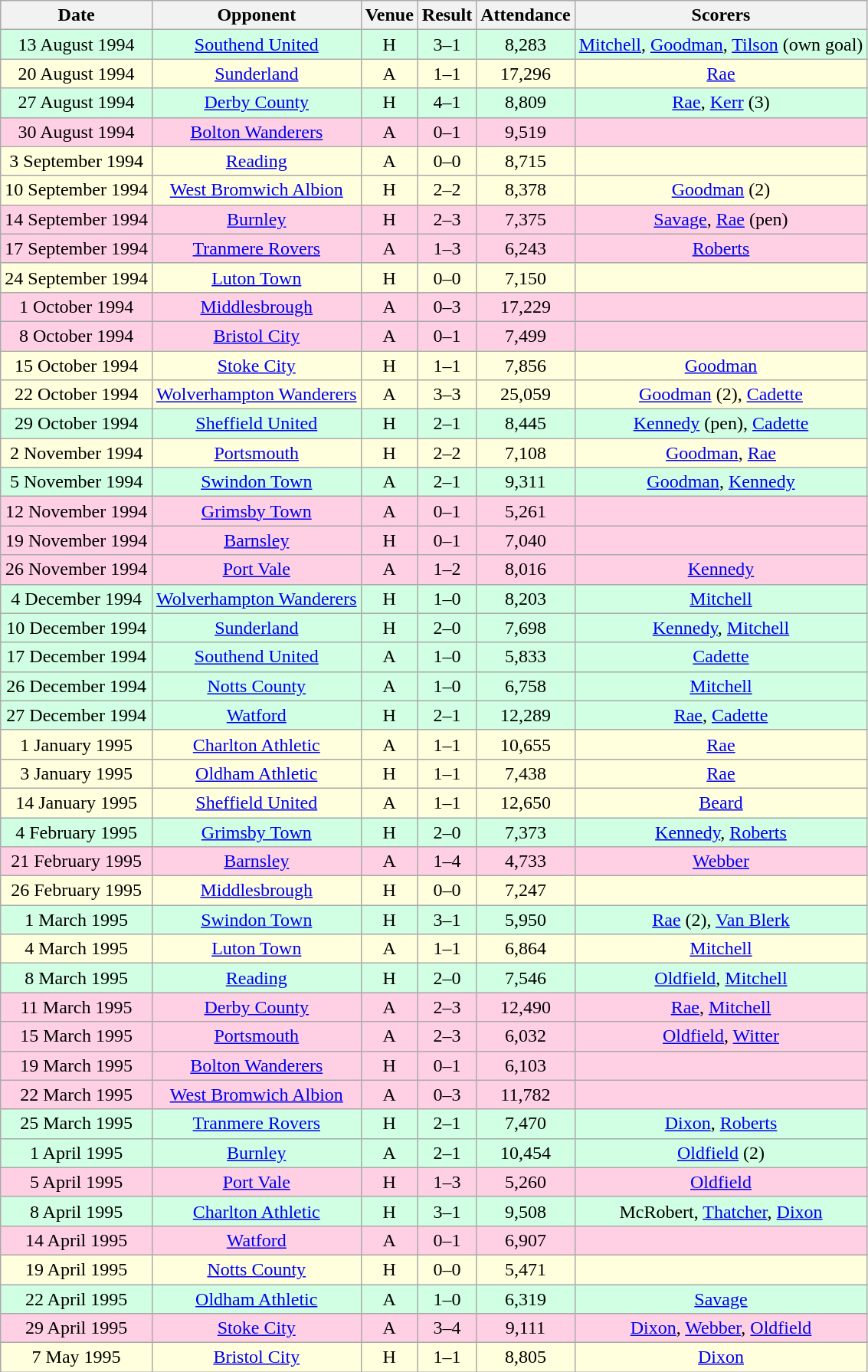<table class="wikitable sortable" style="font-size:100%; text-align:center">
<tr>
<th>Date</th>
<th>Opponent</th>
<th>Venue</th>
<th>Result</th>
<th>Attendance</th>
<th>Scorers</th>
</tr>
<tr style="background-color: #d0ffe3;">
<td>13 August 1994</td>
<td><a href='#'>Southend United</a></td>
<td>H</td>
<td>3–1</td>
<td>8,283</td>
<td><a href='#'>Mitchell</a>, <a href='#'>Goodman</a>, <a href='#'>Tilson</a> (own goal)</td>
</tr>
<tr style="background-color: #ffffdd;">
<td>20 August 1994</td>
<td><a href='#'>Sunderland</a></td>
<td>A</td>
<td>1–1</td>
<td>17,296</td>
<td><a href='#'>Rae</a></td>
</tr>
<tr style="background-color: #d0ffe3;">
<td>27 August 1994</td>
<td><a href='#'>Derby County</a></td>
<td>H</td>
<td>4–1</td>
<td>8,809</td>
<td><a href='#'>Rae</a>, <a href='#'>Kerr</a> (3)</td>
</tr>
<tr style="background-color: #ffd0e3;">
<td>30 August 1994</td>
<td><a href='#'>Bolton Wanderers</a></td>
<td>A</td>
<td>0–1</td>
<td>9,519</td>
<td></td>
</tr>
<tr style="background-color: #ffffdd;">
<td>3 September 1994</td>
<td><a href='#'>Reading</a></td>
<td>A</td>
<td>0–0</td>
<td>8,715</td>
<td></td>
</tr>
<tr style="background-color: #ffffdd;">
<td>10 September 1994</td>
<td><a href='#'>West Bromwich Albion</a></td>
<td>H</td>
<td>2–2</td>
<td>8,378</td>
<td><a href='#'>Goodman</a> (2)</td>
</tr>
<tr style="background-color: #ffd0e3;">
<td>14 September 1994</td>
<td><a href='#'>Burnley</a></td>
<td>H</td>
<td>2–3</td>
<td>7,375</td>
<td><a href='#'>Savage</a>, <a href='#'>Rae</a> (pen)</td>
</tr>
<tr style="background-color: #ffd0e3;">
<td>17 September 1994</td>
<td><a href='#'>Tranmere Rovers</a></td>
<td>A</td>
<td>1–3</td>
<td>6,243</td>
<td><a href='#'>Roberts</a></td>
</tr>
<tr style="background-color: #ffffdd;">
<td>24 September 1994</td>
<td><a href='#'>Luton Town</a></td>
<td>H</td>
<td>0–0</td>
<td>7,150</td>
<td></td>
</tr>
<tr style="background-color: #ffd0e3;">
<td>1 October 1994</td>
<td><a href='#'>Middlesbrough</a></td>
<td>A</td>
<td>0–3</td>
<td>17,229</td>
<td></td>
</tr>
<tr style="background-color: #ffd0e3;">
<td>8 October 1994</td>
<td><a href='#'>Bristol City</a></td>
<td>A</td>
<td>0–1</td>
<td>7,499</td>
<td></td>
</tr>
<tr style="background-color: #ffffdd;">
<td>15 October 1994</td>
<td><a href='#'>Stoke City</a></td>
<td>H</td>
<td>1–1</td>
<td>7,856</td>
<td><a href='#'>Goodman</a></td>
</tr>
<tr style="background-color: #ffffdd;">
<td>22 October 1994</td>
<td><a href='#'>Wolverhampton Wanderers</a></td>
<td>A</td>
<td>3–3</td>
<td>25,059</td>
<td><a href='#'>Goodman</a> (2), <a href='#'>Cadette</a></td>
</tr>
<tr style="background-color: #d0ffe3;">
<td>29 October 1994</td>
<td><a href='#'>Sheffield United</a></td>
<td>H</td>
<td>2–1</td>
<td>8,445</td>
<td><a href='#'>Kennedy</a> (pen), <a href='#'>Cadette</a></td>
</tr>
<tr style="background-color: #ffffdd;">
<td>2 November 1994</td>
<td><a href='#'>Portsmouth</a></td>
<td>H</td>
<td>2–2</td>
<td>7,108</td>
<td><a href='#'>Goodman</a>, <a href='#'>Rae</a></td>
</tr>
<tr style="background-color: #d0ffe3;">
<td>5 November 1994</td>
<td><a href='#'>Swindon Town</a></td>
<td>A</td>
<td>2–1</td>
<td>9,311</td>
<td><a href='#'>Goodman</a>, <a href='#'>Kennedy</a></td>
</tr>
<tr style="background-color: #ffd0e3;">
<td>12 November 1994</td>
<td><a href='#'>Grimsby Town</a></td>
<td>A</td>
<td>0–1</td>
<td>5,261</td>
<td></td>
</tr>
<tr style="background-color: #ffd0e3;">
<td>19 November 1994</td>
<td><a href='#'>Barnsley</a></td>
<td>H</td>
<td>0–1</td>
<td>7,040</td>
<td></td>
</tr>
<tr style="background-color: #ffd0e3;">
<td>26 November 1994</td>
<td><a href='#'>Port Vale</a></td>
<td>A</td>
<td>1–2</td>
<td>8,016</td>
<td><a href='#'>Kennedy</a></td>
</tr>
<tr style="background-color: #d0ffe3;">
<td>4 December 1994</td>
<td><a href='#'>Wolverhampton Wanderers</a></td>
<td>H</td>
<td>1–0</td>
<td>8,203</td>
<td><a href='#'>Mitchell</a></td>
</tr>
<tr style="background-color: #d0ffe3;">
<td>10 December 1994</td>
<td><a href='#'>Sunderland</a></td>
<td>H</td>
<td>2–0</td>
<td>7,698</td>
<td><a href='#'>Kennedy</a>, <a href='#'>Mitchell</a></td>
</tr>
<tr style="background-color: #d0ffe3;">
<td>17 December 1994</td>
<td><a href='#'>Southend United</a></td>
<td>A</td>
<td>1–0</td>
<td>5,833</td>
<td><a href='#'>Cadette</a></td>
</tr>
<tr style="background-color: #d0ffe3;">
<td>26 December 1994</td>
<td><a href='#'>Notts County</a></td>
<td>A</td>
<td>1–0</td>
<td>6,758</td>
<td><a href='#'>Mitchell</a></td>
</tr>
<tr style="background-color: #d0ffe3;">
<td>27 December 1994</td>
<td><a href='#'>Watford</a></td>
<td>H</td>
<td>2–1</td>
<td>12,289</td>
<td><a href='#'>Rae</a>, <a href='#'>Cadette</a></td>
</tr>
<tr style="background-color: #ffffdd;">
<td>1 January 1995</td>
<td><a href='#'>Charlton Athletic</a></td>
<td>A</td>
<td>1–1</td>
<td>10,655</td>
<td><a href='#'>Rae</a></td>
</tr>
<tr style="background-color: #ffffdd;">
<td>3 January 1995</td>
<td><a href='#'>Oldham Athletic</a></td>
<td>H</td>
<td>1–1</td>
<td>7,438</td>
<td><a href='#'>Rae</a></td>
</tr>
<tr style="background-color: #ffffdd;">
<td>14 January 1995</td>
<td><a href='#'>Sheffield United</a></td>
<td>A</td>
<td>1–1</td>
<td>12,650</td>
<td><a href='#'>Beard</a></td>
</tr>
<tr style="background-color: #d0ffe3;">
<td>4 February 1995</td>
<td><a href='#'>Grimsby Town</a></td>
<td>H</td>
<td>2–0</td>
<td>7,373</td>
<td><a href='#'>Kennedy</a>, <a href='#'>Roberts</a></td>
</tr>
<tr style="background-color: #ffd0e3;">
<td>21 February 1995</td>
<td><a href='#'>Barnsley</a></td>
<td>A</td>
<td>1–4</td>
<td>4,733</td>
<td><a href='#'>Webber</a></td>
</tr>
<tr style="background-color: #ffffdd;">
<td>26 February 1995</td>
<td><a href='#'>Middlesbrough</a></td>
<td>H</td>
<td>0–0</td>
<td>7,247</td>
<td></td>
</tr>
<tr style="background-color: #d0ffe3;">
<td>1 March 1995</td>
<td><a href='#'>Swindon Town</a></td>
<td>H</td>
<td>3–1</td>
<td>5,950</td>
<td><a href='#'>Rae</a> (2), <a href='#'>Van Blerk</a></td>
</tr>
<tr style="background-color: #ffffdd;">
<td>4 March 1995</td>
<td><a href='#'>Luton Town</a></td>
<td>A</td>
<td>1–1</td>
<td>6,864</td>
<td><a href='#'>Mitchell</a></td>
</tr>
<tr style="background-color: #d0ffe3;">
<td>8 March 1995</td>
<td><a href='#'>Reading</a></td>
<td>H</td>
<td>2–0</td>
<td>7,546</td>
<td><a href='#'>Oldfield</a>, <a href='#'>Mitchell</a></td>
</tr>
<tr style="background-color: #ffd0e3;">
<td>11 March 1995</td>
<td><a href='#'>Derby County</a></td>
<td>A</td>
<td>2–3</td>
<td>12,490</td>
<td><a href='#'>Rae</a>, <a href='#'>Mitchell</a></td>
</tr>
<tr style="background-color: #ffd0e3;">
<td>15 March 1995</td>
<td><a href='#'>Portsmouth</a></td>
<td>A</td>
<td>2–3</td>
<td>6,032</td>
<td><a href='#'>Oldfield</a>, <a href='#'>Witter</a></td>
</tr>
<tr style="background-color: #ffd0e3;">
<td>19 March 1995</td>
<td><a href='#'>Bolton Wanderers</a></td>
<td>H</td>
<td>0–1</td>
<td>6,103</td>
<td></td>
</tr>
<tr style="background-color: #ffd0e3;">
<td>22 March 1995</td>
<td><a href='#'>West Bromwich Albion</a></td>
<td>A</td>
<td>0–3</td>
<td>11,782</td>
<td></td>
</tr>
<tr style="background-color: #d0ffe3;">
<td>25 March 1995</td>
<td><a href='#'>Tranmere Rovers</a></td>
<td>H</td>
<td>2–1</td>
<td>7,470</td>
<td><a href='#'>Dixon</a>, <a href='#'>Roberts</a></td>
</tr>
<tr style="background-color: #d0ffe3;">
<td>1 April 1995</td>
<td><a href='#'>Burnley</a></td>
<td>A</td>
<td>2–1</td>
<td>10,454</td>
<td><a href='#'>Oldfield</a> (2)</td>
</tr>
<tr style="background-color: #ffd0e3;">
<td>5 April 1995</td>
<td><a href='#'>Port Vale</a></td>
<td>H</td>
<td>1–3</td>
<td>5,260</td>
<td><a href='#'>Oldfield</a></td>
</tr>
<tr style="background-color: #d0ffe3;">
<td>8 April 1995</td>
<td><a href='#'>Charlton Athletic</a></td>
<td>H</td>
<td>3–1</td>
<td>9,508</td>
<td>McRobert, <a href='#'>Thatcher</a>, <a href='#'>Dixon</a></td>
</tr>
<tr style="background-color: #ffd0e3;">
<td>14 April 1995</td>
<td><a href='#'>Watford</a></td>
<td>A</td>
<td>0–1</td>
<td>6,907</td>
<td></td>
</tr>
<tr style="background-color: #ffffdd;">
<td>19 April 1995</td>
<td><a href='#'>Notts County</a></td>
<td>H</td>
<td>0–0</td>
<td>5,471</td>
<td></td>
</tr>
<tr style="background-color: #d0ffe3;">
<td>22 April 1995</td>
<td><a href='#'>Oldham Athletic</a></td>
<td>A</td>
<td>1–0</td>
<td>6,319</td>
<td><a href='#'>Savage</a></td>
</tr>
<tr style="background-color: #ffd0e3;">
<td>29 April 1995</td>
<td><a href='#'>Stoke City</a></td>
<td>A</td>
<td>3–4</td>
<td>9,111</td>
<td><a href='#'>Dixon</a>, <a href='#'>Webber</a>, <a href='#'>Oldfield</a></td>
</tr>
<tr style="background-color: #ffffdd;">
<td>7 May 1995</td>
<td><a href='#'>Bristol City</a></td>
<td>H</td>
<td>1–1</td>
<td>8,805</td>
<td><a href='#'>Dixon</a></td>
</tr>
</table>
